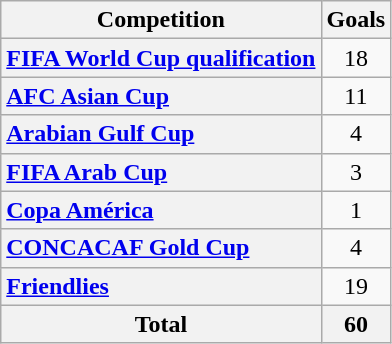<table class="wikitable sortable plainrowheaders" style="text-align:center">
<tr>
<th scope="col">Competition</th>
<th scope="col">Goals</th>
</tr>
<tr>
<th style="text-align:left" scope=row><a href='#'>FIFA World Cup qualification</a></th>
<td>18</td>
</tr>
<tr>
<th style="text-align:left" scope=row><a href='#'>AFC Asian Cup</a></th>
<td>11</td>
</tr>
<tr>
<th style="text-align:left" scope=row><a href='#'>Arabian Gulf Cup</a></th>
<td>4</td>
</tr>
<tr>
<th style="text-align:left" scope=row><a href='#'>FIFA Arab Cup</a></th>
<td>3</td>
</tr>
<tr>
<th style="text-align:left" scope=row><a href='#'>Copa América</a></th>
<td>1</td>
</tr>
<tr>
<th style="text-align:left" scope=row><a href='#'>CONCACAF Gold Cup</a></th>
<td>4</td>
</tr>
<tr>
<th style="text-align:left" scope=row><a href='#'>Friendlies</a></th>
<td>19</td>
</tr>
<tr>
<th scope=row><strong>Total</strong></th>
<th>60</th>
</tr>
</table>
